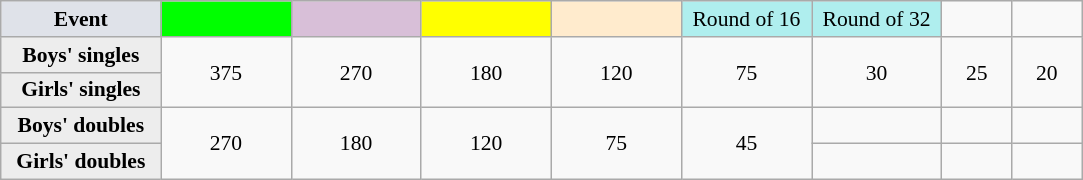<table class=wikitable style="font-size:90%; text-align:center">
<tr>
<td style="width:100px; background:#dfe2e9;"><strong>Event</strong></td>
<td style="width:80px; background:lime;"><strong></strong></td>
<td style="width:80px; background:thistle;"></td>
<td style="width:80px; background:#ff0;"></td>
<td style="width:80px; background:#ffebcd;"></td>
<td style="width:80px; background:#afeeee;">Round of 16</td>
<td style="width:80px; background:#afeeee;">Round of 32</td>
<td style="width:40px;"></td>
<td style="width:40px;"></td>
</tr>
<tr>
<th style="background:#ededed;">Boys' singles</th>
<td rowspan="2">375</td>
<td rowspan="2">270</td>
<td rowspan="2">180</td>
<td rowspan="2">120</td>
<td rowspan="2">75</td>
<td rowspan="2">30</td>
<td rowspan="2">25</td>
<td rowspan="2">20</td>
</tr>
<tr>
<th style="background:#ededed;">Girls' singles</th>
</tr>
<tr>
<th style="background:#ededed;">Boys' doubles</th>
<td rowspan="2">270</td>
<td rowspan="2">180</td>
<td rowspan="2">120</td>
<td rowspan="2">75</td>
<td rowspan="2">45</td>
<td></td>
<td></td>
<td></td>
</tr>
<tr>
<th style="background:#ededed;">Girls' doubles</th>
<td></td>
<td></td>
<td></td>
</tr>
</table>
